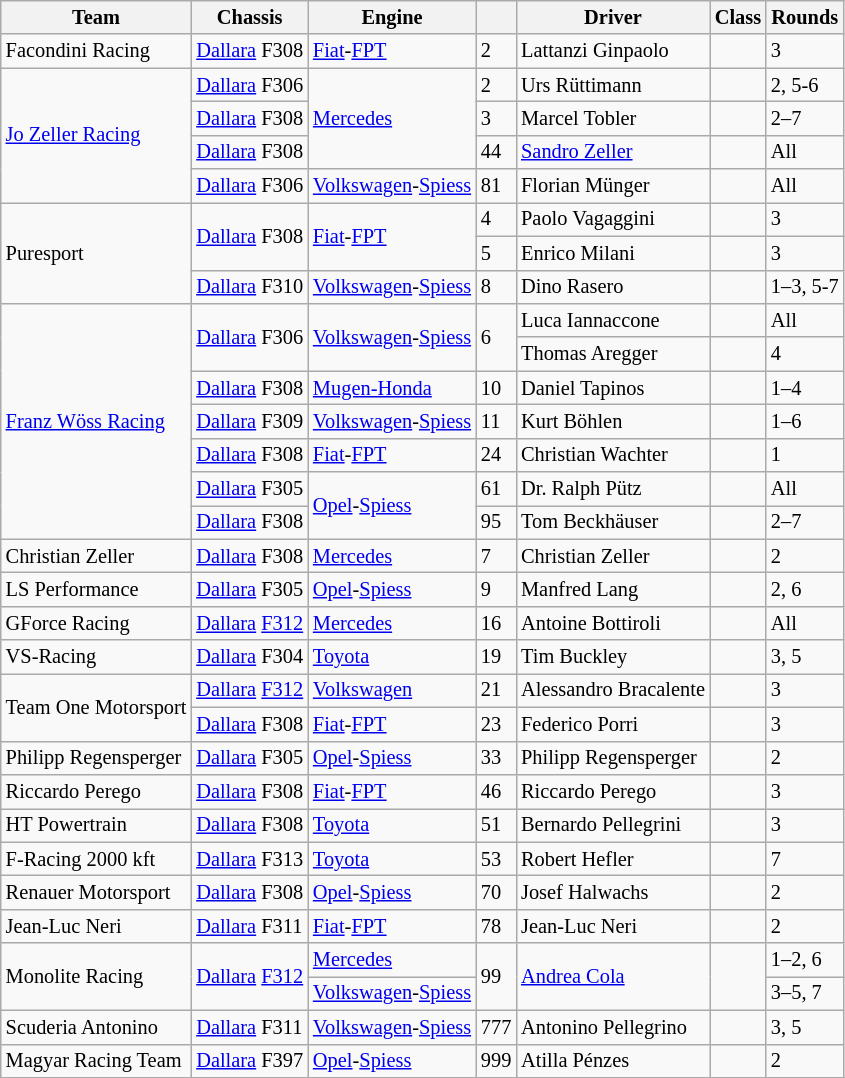<table class="wikitable" style="font-size: 85%;">
<tr>
<th>Team</th>
<th>Chassis</th>
<th>Engine</th>
<th></th>
<th>Driver</th>
<th>Class</th>
<th>Rounds</th>
</tr>
<tr>
<td> Facondini Racing</td>
<td><a href='#'>Dallara</a> F308</td>
<td><a href='#'>Fiat</a>-<a href='#'>FPT</a></td>
<td>2</td>
<td> Lattanzi Ginpaolo</td>
<td align=center></td>
<td>3</td>
</tr>
<tr>
<td rowspan=4> <a href='#'>Jo Zeller Racing</a></td>
<td><a href='#'>Dallara</a> F306</td>
<td rowspan=3><a href='#'>Mercedes</a></td>
<td>2</td>
<td> Urs Rüttimann</td>
<td align=center></td>
<td>2, 5-6</td>
</tr>
<tr>
<td><a href='#'>Dallara</a> F308</td>
<td>3</td>
<td> Marcel Tobler</td>
<td align=center></td>
<td>2–7</td>
</tr>
<tr>
<td><a href='#'>Dallara</a> F308</td>
<td>44</td>
<td> <a href='#'>Sandro Zeller</a></td>
<td align=center></td>
<td>All</td>
</tr>
<tr>
<td><a href='#'>Dallara</a> F306</td>
<td><a href='#'>Volkswagen</a>-<a href='#'>Spiess</a></td>
<td>81</td>
<td> Florian Münger</td>
<td align=center></td>
<td>All</td>
</tr>
<tr>
<td rowspan=3> Puresport</td>
<td rowspan=2><a href='#'>Dallara</a> F308</td>
<td rowspan=2><a href='#'>Fiat</a>-<a href='#'>FPT</a></td>
<td>4</td>
<td> Paolo Vagaggini</td>
<td align=center></td>
<td>3</td>
</tr>
<tr>
<td>5</td>
<td> Enrico Milani</td>
<td align=center></td>
<td>3</td>
</tr>
<tr>
<td><a href='#'>Dallara</a> F310</td>
<td><a href='#'>Volkswagen</a>-<a href='#'>Spiess</a></td>
<td>8</td>
<td> Dino Rasero</td>
<td align=center></td>
<td>1–3, 5-7</td>
</tr>
<tr>
<td rowspan=7> <a href='#'>Franz Wöss Racing</a></td>
<td rowspan=2><a href='#'>Dallara</a> F306</td>
<td rowspan=2><a href='#'>Volkswagen</a>-<a href='#'>Spiess</a></td>
<td rowspan=2>6</td>
<td> Luca Iannaccone</td>
<td align=center></td>
<td>All</td>
</tr>
<tr>
<td> Thomas Aregger</td>
<td align=center></td>
<td>4</td>
</tr>
<tr>
<td><a href='#'>Dallara</a> F308</td>
<td><a href='#'>Mugen-Honda</a></td>
<td>10</td>
<td> Daniel Tapinos</td>
<td align=center></td>
<td>1–4</td>
</tr>
<tr>
<td><a href='#'>Dallara</a> F309</td>
<td><a href='#'>Volkswagen</a>-<a href='#'>Spiess</a></td>
<td>11</td>
<td> Kurt Böhlen</td>
<td align=center></td>
<td>1–6</td>
</tr>
<tr>
<td><a href='#'>Dallara</a> F308</td>
<td><a href='#'>Fiat</a>-<a href='#'>FPT</a></td>
<td>24</td>
<td> Christian Wachter</td>
<td align=center></td>
<td>1</td>
</tr>
<tr>
<td><a href='#'>Dallara</a> F305</td>
<td rowspan=2><a href='#'>Opel</a>-<a href='#'>Spiess</a></td>
<td>61</td>
<td> Dr. Ralph Pütz</td>
<td align=center></td>
<td>All</td>
</tr>
<tr>
<td><a href='#'>Dallara</a> F308</td>
<td>95</td>
<td> Tom Beckhäuser</td>
<td align=center></td>
<td>2–7</td>
</tr>
<tr>
<td> Christian Zeller</td>
<td><a href='#'>Dallara</a> F308</td>
<td><a href='#'>Mercedes</a></td>
<td>7</td>
<td> Christian Zeller</td>
<td align=center></td>
<td>2</td>
</tr>
<tr>
<td> LS Performance</td>
<td><a href='#'>Dallara</a> F305</td>
<td><a href='#'>Opel</a>-<a href='#'>Spiess</a></td>
<td>9</td>
<td> Manfred Lang</td>
<td align=center></td>
<td>2, 6</td>
</tr>
<tr>
<td> GForce Racing</td>
<td><a href='#'>Dallara</a> <a href='#'>F312</a></td>
<td><a href='#'>Mercedes</a></td>
<td>16</td>
<td> Antoine Bottiroli</td>
<td align=center></td>
<td>All</td>
</tr>
<tr>
<td> VS-Racing</td>
<td><a href='#'>Dallara</a> F304</td>
<td><a href='#'>Toyota</a></td>
<td>19</td>
<td> Tim Buckley</td>
<td align=center></td>
<td>3, 5</td>
</tr>
<tr>
<td rowspan=2> Team One Motorsport</td>
<td><a href='#'>Dallara</a> <a href='#'>F312</a></td>
<td><a href='#'>Volkswagen</a></td>
<td>21</td>
<td> Alessandro Bracalente</td>
<td align=center></td>
<td>3</td>
</tr>
<tr>
<td><a href='#'>Dallara</a> F308</td>
<td><a href='#'>Fiat</a>-<a href='#'>FPT</a></td>
<td>23</td>
<td> Federico Porri</td>
<td align=center></td>
<td>3</td>
</tr>
<tr>
<td> Philipp Regensperger</td>
<td><a href='#'>Dallara</a> F305</td>
<td><a href='#'>Opel</a>-<a href='#'>Spiess</a></td>
<td>33</td>
<td> Philipp Regensperger</td>
<td align=center></td>
<td>2</td>
</tr>
<tr>
<td> Riccardo Perego</td>
<td><a href='#'>Dallara</a> F308</td>
<td><a href='#'>Fiat</a>-<a href='#'>FPT</a></td>
<td>46</td>
<td> Riccardo Perego</td>
<td align=center></td>
<td>3</td>
</tr>
<tr>
<td> HT Powertrain</td>
<td><a href='#'>Dallara</a> F308</td>
<td><a href='#'>Toyota</a></td>
<td>51</td>
<td> Bernardo Pellegrini</td>
<td align=center></td>
<td>3</td>
</tr>
<tr>
<td> F-Racing 2000 kft</td>
<td><a href='#'>Dallara</a> F313</td>
<td><a href='#'>Toyota</a></td>
<td>53</td>
<td> Robert Hefler</td>
<td align=center></td>
<td>7</td>
</tr>
<tr>
<td> Renauer Motorsport</td>
<td><a href='#'>Dallara</a> F308</td>
<td><a href='#'>Opel</a>-<a href='#'>Spiess</a></td>
<td>70</td>
<td> Josef Halwachs</td>
<td align=center></td>
<td>2</td>
</tr>
<tr>
<td> Jean-Luc Neri</td>
<td><a href='#'>Dallara</a> F311</td>
<td><a href='#'>Fiat</a>-<a href='#'>FPT</a></td>
<td>78</td>
<td> Jean-Luc Neri</td>
<td align=center></td>
<td>2</td>
</tr>
<tr>
<td rowspan=2> Monolite Racing</td>
<td rowspan=2><a href='#'>Dallara</a> <a href='#'>F312</a></td>
<td><a href='#'>Mercedes</a></td>
<td rowspan=2>99</td>
<td rowspan=2> <a href='#'>Andrea Cola</a></td>
<td rowspan=2 align=center></td>
<td>1–2, 6</td>
</tr>
<tr>
<td><a href='#'>Volkswagen</a>-<a href='#'>Spiess</a></td>
<td>3–5, 7</td>
</tr>
<tr>
<td> Scuderia Antonino</td>
<td><a href='#'>Dallara</a> F311</td>
<td><a href='#'>Volkswagen</a>-<a href='#'>Spiess</a></td>
<td>777</td>
<td> Antonino Pellegrino</td>
<td align=center></td>
<td>3, 5</td>
</tr>
<tr>
<td> Magyar Racing Team</td>
<td><a href='#'>Dallara</a> F397</td>
<td><a href='#'>Opel</a>-<a href='#'>Spiess</a></td>
<td>999</td>
<td> Atilla Pénzes</td>
<td align=center></td>
<td>2</td>
</tr>
<tr>
</tr>
</table>
